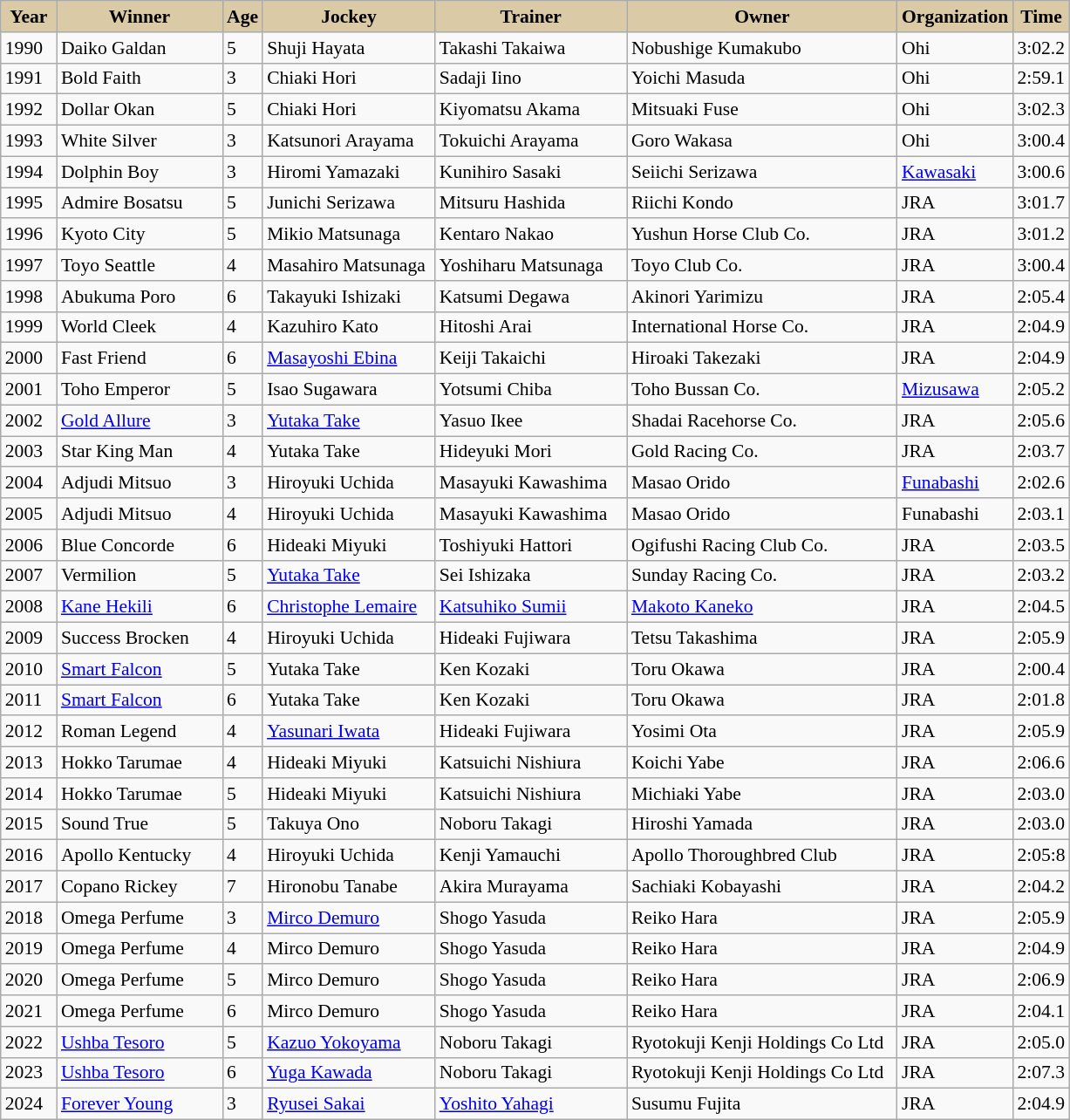<table class="wikitable sortable" style="font-size:90%; white-space:nowrap">
<tr>
<th style="background-color:#DACAA5; width:36px">Year<br></th>
<th style="background-color:#DACAA5; width:120px">Winner<br></th>
<th style="background-color:#DACAA5">Age<br></th>
<th style="background-color:#DACAA5; width:125px">Jockey<br></th>
<th style="background-color:#DACAA5; width:140px">Trainer<br></th>
<th style="background-color:#DACAA5; width:200px">Owner<br></th>
<th style="background-color:#DACAA5">Organization<br></th>
<th style="background-color:#DACAA5">Time<br></th>
</tr>
<tr>
<td>1990</td>
<td>Daiko Galdan</td>
<td>5</td>
<td>Shuji Hayata</td>
<td>Takashi Takaiwa</td>
<td>Nobushige Kumakubo</td>
<td>Ohi</td>
<td>3:02.2</td>
</tr>
<tr>
<td>1991</td>
<td>Bold Faith</td>
<td>3</td>
<td>Chiaki Hori</td>
<td>Sadaji Iino</td>
<td>Yoichi Masuda</td>
<td>Ohi</td>
<td>2:59.1</td>
</tr>
<tr>
<td>1992</td>
<td>Dollar Okan</td>
<td>5</td>
<td>Chiaki Hori</td>
<td>Kiyomatsu Akama</td>
<td>Mitsuaki Fuse</td>
<td>Ohi</td>
<td>3:02.3</td>
</tr>
<tr>
<td>1993</td>
<td>White Silver</td>
<td>3</td>
<td>Katsunori Arayama</td>
<td>Tokuichi Arayama</td>
<td>Goro Wakasa</td>
<td>Ohi</td>
<td>3:00.4</td>
</tr>
<tr>
<td>1994</td>
<td>Dolphin Boy</td>
<td>3</td>
<td>Hiromi Yamazaki</td>
<td>Kunihiro Sasaki</td>
<td>Seiichi Serizawa</td>
<td><a href='#'>Kawasaki</a></td>
<td>3:00.6</td>
</tr>
<tr>
<td>1995</td>
<td>Admire Bosatsu</td>
<td>5</td>
<td>Junichi Serizawa</td>
<td>Mitsuru Hashida</td>
<td>Riichi Kondo</td>
<td>JRA</td>
<td>3:01.7</td>
</tr>
<tr>
<td>1996</td>
<td>Kyoto City</td>
<td>5</td>
<td>Mikio Matsunaga</td>
<td>Kentaro Nakao</td>
<td>Yushun Horse Club Co.</td>
<td>JRA</td>
<td>3:01.2</td>
</tr>
<tr>
<td>1997</td>
<td>Toyo Seattle</td>
<td>4</td>
<td>Masahiro Matsunaga</td>
<td>Yoshiharu Matsunaga</td>
<td>Toyo Club Co.</td>
<td>JRA</td>
<td>3:00.4</td>
</tr>
<tr>
<td>1998</td>
<td>Abukuma Poro</td>
<td>6</td>
<td>Takayuki Ishizaki</td>
<td>Katsumi Degawa</td>
<td>Akinori Yarimizu</td>
<td>JRA</td>
<td>2:05.4</td>
</tr>
<tr>
<td>1999</td>
<td>World Cleek</td>
<td>4</td>
<td>Kazuhiro Kato</td>
<td>Hitoshi Arai</td>
<td>International Horse Co.</td>
<td>JRA</td>
<td>2:04.9</td>
</tr>
<tr>
<td>2000</td>
<td>Fast Friend</td>
<td>6</td>
<td><a href='#'>Masayoshi Ebina</a></td>
<td>Keiji Takaichi</td>
<td>Hiroaki Takezaki</td>
<td>JRA</td>
<td>2:04.9</td>
</tr>
<tr>
<td>2001</td>
<td>Toho Emperor</td>
<td>5</td>
<td>Isao Sugawara</td>
<td>Yotsumi Chiba</td>
<td>Toho Bussan Co.</td>
<td><a href='#'>Mizusawa</a></td>
<td>2:05.2</td>
</tr>
<tr>
<td>2002</td>
<td><a href='#'>Gold Allure</a></td>
<td>3</td>
<td><a href='#'>Yutaka Take</a></td>
<td>Yasuo Ikee</td>
<td>Shadai Racehorse Co.</td>
<td>JRA</td>
<td>2:05.6</td>
</tr>
<tr>
<td>2003</td>
<td>Star King Man</td>
<td>4</td>
<td>Yutaka Take</td>
<td>Hideyuki Mori</td>
<td>Gold Racing Co.</td>
<td>JRA</td>
<td>2:03.7</td>
</tr>
<tr>
<td>2004</td>
<td>Adjudi Mitsuo</td>
<td>3</td>
<td>Hiroyuki Uchida</td>
<td>Masayuki Kawashima</td>
<td>Masao Orido</td>
<td><a href='#'>Funabashi</a></td>
<td>2:02.6</td>
</tr>
<tr>
<td>2005</td>
<td>Adjudi Mitsuo</td>
<td>4</td>
<td>Hiroyuki Uchida</td>
<td>Masayuki Kawashima</td>
<td>Masao Orido</td>
<td>Funabashi</td>
<td>2:03.1</td>
</tr>
<tr>
<td>2006</td>
<td>Blue Concorde</td>
<td>6</td>
<td>Hideaki Miyuki</td>
<td>Toshiyuki Hattori</td>
<td>Ogifushi Racing Club Co.</td>
<td>JRA</td>
<td>2:03.5</td>
</tr>
<tr>
<td>2007</td>
<td>Vermilion</td>
<td>5</td>
<td><a href='#'>Yutaka Take</a></td>
<td>Sei Ishizaka</td>
<td>Sunday Racing Co.</td>
<td>JRA</td>
<td>2:03.2</td>
</tr>
<tr>
<td>2008</td>
<td><a href='#'>Kane Hekili</a></td>
<td>6</td>
<td><a href='#'>Christophe Lemaire</a></td>
<td><a href='#'>Katsuhiko Sumii</a></td>
<td><a href='#'>Makoto Kaneko</a></td>
<td>JRA</td>
<td>2:04.5</td>
</tr>
<tr>
<td>2009</td>
<td>Success Brocken</td>
<td>4</td>
<td>Hiroyuki Uchida</td>
<td>Hideaki Fujiwara</td>
<td>Tetsu Takashima</td>
<td>JRA</td>
<td>2:05.9</td>
</tr>
<tr>
<td>2010</td>
<td><a href='#'>Smart Falcon</a></td>
<td>5</td>
<td>Yutaka Take</td>
<td>Ken Kozaki</td>
<td>Toru Okawa</td>
<td>JRA</td>
<td>2:00.4</td>
</tr>
<tr>
<td>2011</td>
<td><a href='#'>Smart Falcon</a></td>
<td>6</td>
<td>Yutaka Take</td>
<td>Ken Kozaki</td>
<td>Toru Okawa</td>
<td>JRA</td>
<td>2:01.8</td>
</tr>
<tr>
<td>2012</td>
<td>Roman Legend</td>
<td>4</td>
<td><a href='#'>Yasunari Iwata</a></td>
<td>Hideaki Fujiwara</td>
<td>Yosimi Ota</td>
<td>JRA</td>
<td>2:05.9</td>
</tr>
<tr>
<td>2013</td>
<td>Hokko Tarumae</td>
<td>4</td>
<td>Hideaki Miyuki</td>
<td>Katsuichi Nishiura</td>
<td>Koichi Yabe</td>
<td>JRA</td>
<td>2:06.6</td>
</tr>
<tr>
<td>2014</td>
<td>Hokko Tarumae</td>
<td>5</td>
<td>Hideaki Miyuki</td>
<td>Katsuichi Nishiura</td>
<td>Michiaki Yabe</td>
<td>JRA</td>
<td>2:03.0</td>
</tr>
<tr>
<td>2015</td>
<td>Sound True</td>
<td>5</td>
<td>Takuya Ono</td>
<td>Noboru Takagi</td>
<td>Hiroshi Yamada</td>
<td>JRA</td>
<td>2:03.0</td>
</tr>
<tr>
<td>2016</td>
<td>Apollo Kentucky</td>
<td>4</td>
<td>Hiroyuki Uchida</td>
<td>Kenji Yamauchi</td>
<td>Apollo Thoroughbred Club</td>
<td>JRA</td>
<td>2:05:8</td>
</tr>
<tr>
<td>2017</td>
<td>Copano Rickey</td>
<td>7</td>
<td>Hironobu Tanabe</td>
<td>Akira Murayama</td>
<td>Sachiaki Kobayashi</td>
<td>JRA</td>
<td>2:04.2</td>
</tr>
<tr>
<td>2018</td>
<td>Omega Perfume</td>
<td>3</td>
<td><a href='#'>Mirco Demuro</a></td>
<td>Shogo Yasuda</td>
<td>Reiko Hara</td>
<td>JRA</td>
<td>2:05.9</td>
</tr>
<tr>
<td>2019</td>
<td>Omega Perfume</td>
<td>4</td>
<td>Mirco Demuro</td>
<td>Shogo Yasuda</td>
<td>Reiko Hara</td>
<td>JRA</td>
<td>2:04.9</td>
</tr>
<tr>
<td>2020</td>
<td>Omega Perfume</td>
<td>5</td>
<td>Mirco Demuro</td>
<td>Shogo Yasuda</td>
<td>Reiko Hara</td>
<td>JRA</td>
<td>2:06.9</td>
</tr>
<tr>
<td>2021</td>
<td>Omega Perfume</td>
<td>6</td>
<td>Mirco Demuro</td>
<td>Shogo Yasuda</td>
<td>Reiko Hara</td>
<td>JRA</td>
<td>2:04.1</td>
</tr>
<tr>
<td>2022</td>
<td><a href='#'>Ushba Tesoro</a></td>
<td>5</td>
<td><a href='#'>Kazuo Yokoyama</a></td>
<td>Noboru Takagi</td>
<td>Ryotokuji Kenji Holdings Co Ltd</td>
<td>JRA</td>
<td>2:05.0</td>
</tr>
<tr>
<td>2023</td>
<td><a href='#'>Ushba Tesoro</a></td>
<td>6</td>
<td><a href='#'>Yuga Kawada</a></td>
<td>Noboru Takagi</td>
<td>Ryotokuji Kenji Holdings Co Ltd</td>
<td>JRA</td>
<td>2:07.3</td>
</tr>
<tr>
<td>2024</td>
<td><a href='#'>Forever Young</a></td>
<td>3</td>
<td><a href='#'>Ryusei Sakai</a></td>
<td><a href='#'>Yoshito Yahagi</a></td>
<td>Susumu Fujita</td>
<td>JRA</td>
<td>2:04.9</td>
</tr>
</table>
